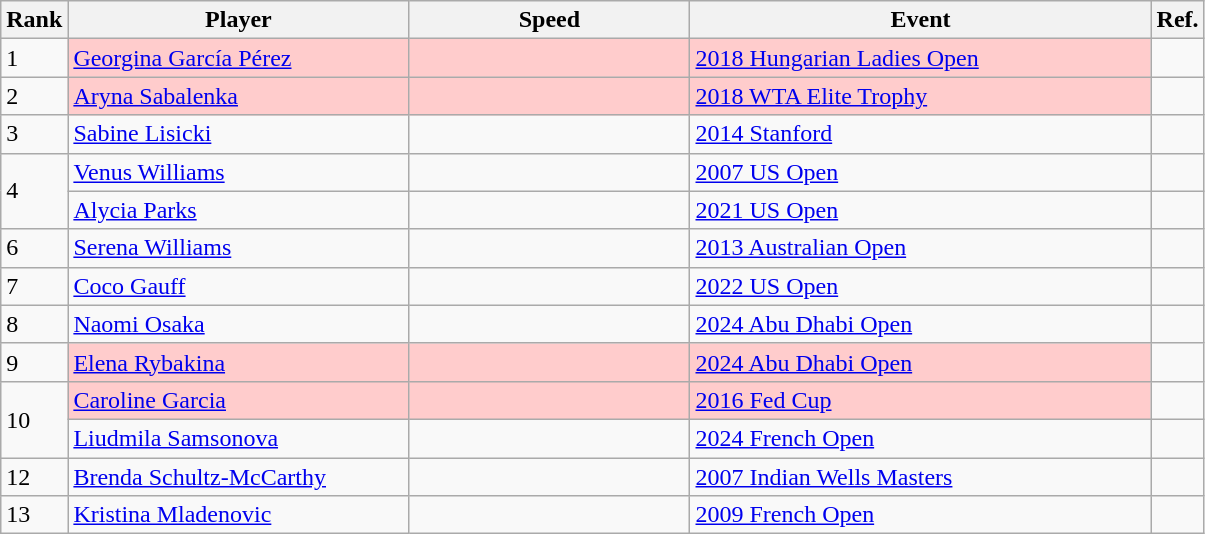<table class="wikitable sortable">
<tr>
<th>Rank</th>
<th style="width:220px;">Player</th>
<th width="180">Speed</th>
<th width="300">Event</th>
<th class="unsortable">Ref.</th>
</tr>
<tr>
<td>1</td>
<td style="background:#fcc;"> <a href='#'>Georgina García Pérez</a></td>
<td style="background:#fcc;"></td>
<td style="background:#fcc;"><a href='#'>2018 Hungarian Ladies Open</a></td>
<td></td>
</tr>
<tr>
<td>2</td>
<td style="background:#fcc;"> <a href='#'>Aryna Sabalenka</a></td>
<td style="background:#fcc;"></td>
<td style="background:#fcc;"><a href='#'>2018 WTA Elite Trophy</a></td>
<td></td>
</tr>
<tr>
<td rowspan="1">3</td>
<td> <a href='#'>Sabine Lisicki</a></td>
<td></td>
<td><a href='#'>2014 Stanford</a></td>
</tr>
<tr>
<td rowspan="2">4</td>
<td> <a href='#'>Venus Williams</a></td>
<td></td>
<td><a href='#'>2007 US Open</a></td>
<td></td>
</tr>
<tr>
<td> <a href='#'>Alycia Parks</a></td>
<td></td>
<td><a href='#'>2021 US Open</a></td>
<td></td>
</tr>
<tr>
<td>6</td>
<td> <a href='#'>Serena Williams</a></td>
<td></td>
<td><a href='#'>2013 Australian Open</a></td>
<td></td>
</tr>
<tr>
<td>7</td>
<td style=";"> <a href='#'>Coco Gauff</a></td>
<td style=";"></td>
<td style=";"><a href='#'>2022 US Open</a></td>
<td></td>
</tr>
<tr>
<td>8</td>
<td style=";"> <a href='#'>Naomi Osaka</a></td>
<td style=";"></td>
<td style=";"><a href='#'>2024 Abu Dhabi Open</a></td>
<td></td>
</tr>
<tr>
<td>9</td>
<td style="background:#fcc;"> <a href='#'>Elena Rybakina</a></td>
<td style="background:#fcc;"></td>
<td style="background:#fcc;"><a href='#'>2024 Abu Dhabi Open</a></td>
<td></td>
</tr>
<tr>
<td rowspan="2">10</td>
<td style="background:#fcc;"> <a href='#'>Caroline Garcia</a></td>
<td style="background:#fcc;"></td>
<td style="background:#fcc;"><a href='#'>2016 Fed Cup</a></td>
<td></td>
</tr>
<tr>
<td> <a href='#'>Liudmila Samsonova</a></td>
<td></td>
<td><a href='#'>2024 French Open</a></td>
<td></td>
</tr>
<tr>
<td>12</td>
<td> <a href='#'>Brenda Schultz-McCarthy</a></td>
<td></td>
<td><a href='#'>2007 Indian Wells Masters</a></td>
<td></td>
</tr>
<tr>
<td>13</td>
<td> <a href='#'>Kristina Mladenovic</a></td>
<td></td>
<td><a href='#'>2009 French Open</a></td>
<td></td>
</tr>
</table>
